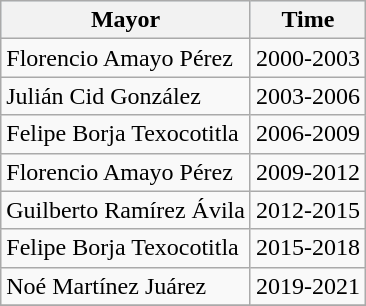<table class="wikitable">
<tr align=center style="background:#d8edff">
<th>Mayor</th>
<th>Time</th>
</tr>
<tr>
<td> Florencio Amayo Pérez</td>
<td>2000-2003</td>
</tr>
<tr>
<td> Julián Cid González</td>
<td>2003-2006</td>
</tr>
<tr>
<td> Felipe Borja Texocotitla</td>
<td>2006-2009</td>
</tr>
<tr>
<td> Florencio Amayo Pérez</td>
<td>2009-2012</td>
</tr>
<tr>
<td> Guilberto Ramírez Ávila</td>
<td>2012-2015</td>
</tr>
<tr>
<td> Felipe Borja Texocotitla</td>
<td>2015-2018</td>
</tr>
<tr>
<td> Noé Martínez Juárez</td>
<td>2019-2021</td>
</tr>
<tr>
</tr>
</table>
